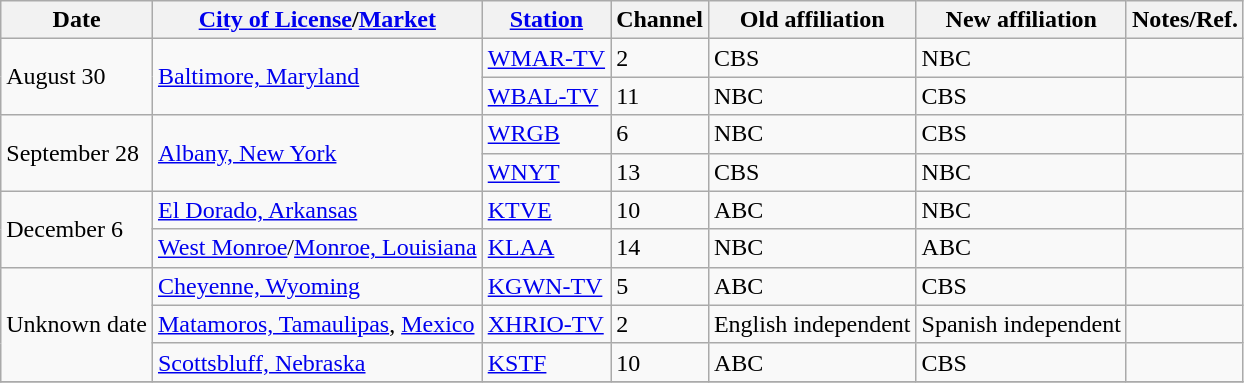<table class="wikitable sortable">
<tr>
<th>Date</th>
<th><a href='#'>City of License</a>/<a href='#'>Market</a></th>
<th><a href='#'>Station</a></th>
<th>Channel</th>
<th>Old affiliation</th>
<th>New affiliation</th>
<th>Notes/Ref.</th>
</tr>
<tr>
<td rowspan=2>August 30</td>
<td rowspan=2><a href='#'>Baltimore, Maryland</a></td>
<td><a href='#'>WMAR-TV</a></td>
<td>2</td>
<td>CBS</td>
<td>NBC</td>
<td></td>
</tr>
<tr>
<td><a href='#'>WBAL-TV</a></td>
<td>11</td>
<td>NBC</td>
<td>CBS</td>
<td></td>
</tr>
<tr>
<td rowspan=2>September 28</td>
<td rowspan=2><a href='#'>Albany, New York</a></td>
<td><a href='#'>WRGB</a></td>
<td>6</td>
<td>NBC</td>
<td>CBS</td>
<td></td>
</tr>
<tr>
<td><a href='#'>WNYT</a></td>
<td>13</td>
<td>CBS</td>
<td>NBC</td>
<td></td>
</tr>
<tr>
<td rowspan=2>December 6</td>
<td><a href='#'>El Dorado, Arkansas</a> <br> </td>
<td><a href='#'>KTVE</a></td>
<td>10</td>
<td>ABC</td>
<td>NBC</td>
<td></td>
</tr>
<tr>
<td><a href='#'>West Monroe</a>/<a href='#'>Monroe, Louisiana</a> <br> </td>
<td><a href='#'>KLAA</a></td>
<td>14</td>
<td>NBC</td>
<td>ABC</td>
<td></td>
</tr>
<tr>
<td rowspan=3>Unknown date</td>
<td><a href='#'>Cheyenne, Wyoming</a></td>
<td><a href='#'>KGWN-TV</a></td>
<td>5</td>
<td>ABC</td>
<td>CBS</td>
<td></td>
</tr>
<tr>
<td><a href='#'>Matamoros, Tamaulipas</a>, <a href='#'>Mexico</a> <br> </td>
<td><a href='#'>XHRIO-TV</a></td>
<td>2</td>
<td>English independent</td>
<td>Spanish independent</td>
<td></td>
</tr>
<tr>
<td><a href='#'>Scottsbluff, Nebraska</a></td>
<td><a href='#'>KSTF</a></td>
<td>10</td>
<td>ABC</td>
<td>CBS</td>
<td></td>
</tr>
<tr>
</tr>
</table>
